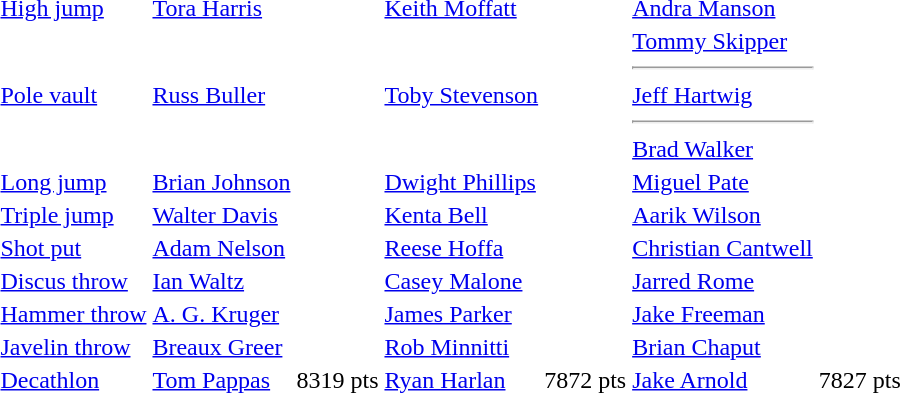<table>
<tr>
<td><a href='#'>High jump</a></td>
<td><a href='#'>Tora Harris</a></td>
<td></td>
<td><a href='#'>Keith Moffatt</a></td>
<td></td>
<td><a href='#'>Andra Manson</a></td>
<td></td>
</tr>
<tr>
<td><a href='#'>Pole vault</a></td>
<td><a href='#'>Russ Buller</a></td>
<td></td>
<td><a href='#'>Toby Stevenson</a></td>
<td></td>
<td><a href='#'>Tommy Skipper</a><hr><a href='#'>Jeff Hartwig</a><hr><a href='#'>Brad Walker</a></td>
<td></td>
</tr>
<tr>
<td><a href='#'>Long jump</a></td>
<td><a href='#'>Brian Johnson</a></td>
<td></td>
<td><a href='#'>Dwight Phillips</a></td>
<td></td>
<td><a href='#'>Miguel Pate</a></td>
<td></td>
</tr>
<tr>
<td><a href='#'>Triple jump</a></td>
<td><a href='#'>Walter Davis</a></td>
<td></td>
<td><a href='#'>Kenta Bell</a></td>
<td></td>
<td><a href='#'>Aarik Wilson</a></td>
<td></td>
</tr>
<tr>
<td><a href='#'>Shot put</a></td>
<td><a href='#'>Adam Nelson</a></td>
<td></td>
<td><a href='#'>Reese Hoffa</a></td>
<td></td>
<td><a href='#'>Christian Cantwell</a></td>
<td></td>
</tr>
<tr>
<td><a href='#'>Discus throw</a></td>
<td><a href='#'>Ian Waltz</a></td>
<td></td>
<td><a href='#'>Casey Malone</a></td>
<td></td>
<td><a href='#'>Jarred Rome</a></td>
<td></td>
</tr>
<tr>
<td><a href='#'>Hammer throw</a></td>
<td><a href='#'>A. G. Kruger</a></td>
<td></td>
<td><a href='#'>James Parker</a></td>
<td></td>
<td><a href='#'>Jake Freeman</a></td>
<td></td>
</tr>
<tr>
<td><a href='#'>Javelin throw</a></td>
<td><a href='#'>Breaux Greer</a></td>
<td></td>
<td><a href='#'>Rob Minnitti</a></td>
<td></td>
<td><a href='#'>Brian Chaput</a></td>
<td></td>
</tr>
<tr>
<td><a href='#'>Decathlon</a></td>
<td><a href='#'>Tom Pappas</a></td>
<td>8319 pts</td>
<td><a href='#'>Ryan Harlan</a></td>
<td>7872 pts</td>
<td><a href='#'>Jake Arnold</a></td>
<td>7827 pts</td>
</tr>
</table>
